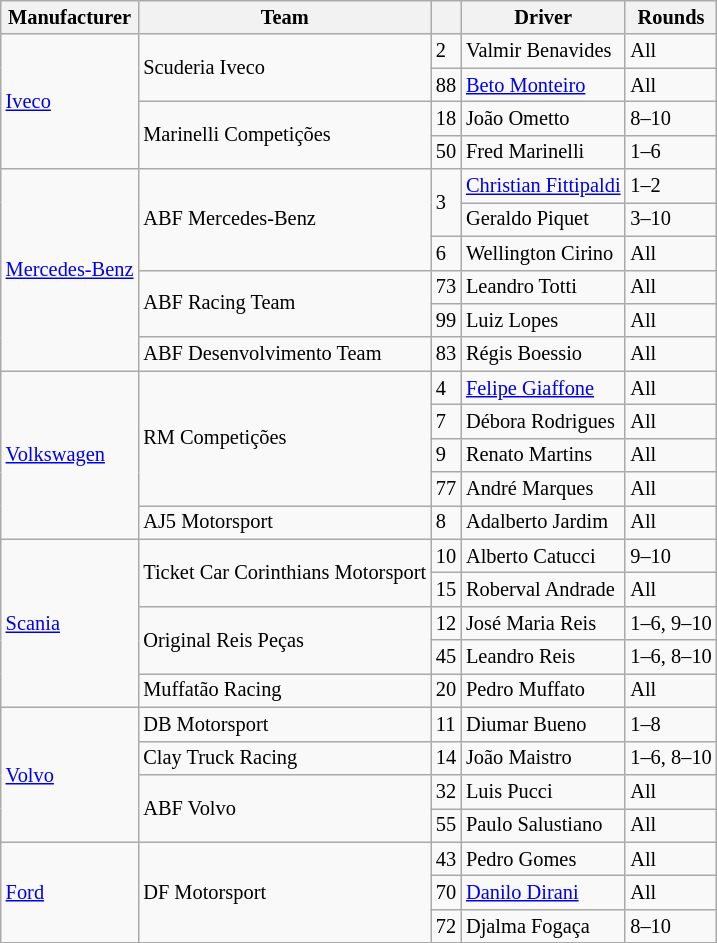<table class="wikitable" style="font-size: 85%">
<tr>
<th>Manufacturer</th>
<th>Team</th>
<th></th>
<th>Driver</th>
<th>Rounds</th>
</tr>
<tr>
<td rowspan=4><a href='#'>Iveco</a></td>
<td rowspan=2>Scuderia Iveco</td>
<td>2</td>
<td>Valmir Benavides</td>
<td>All</td>
</tr>
<tr>
<td>88</td>
<td><a href='#'>Beto Monteiro</a></td>
<td>All</td>
</tr>
<tr>
<td rowspan=2>Marinelli Competições</td>
<td>18</td>
<td>João Ometto</td>
<td>8–10</td>
</tr>
<tr>
<td>50</td>
<td>Fred Marinelli</td>
<td>1–6</td>
</tr>
<tr>
<td rowspan=6><a href='#'>Mercedes-Benz</a></td>
<td rowspan=3>ABF Mercedes-Benz</td>
<td rowspan=2>3</td>
<td><a href='#'>Christian Fittipaldi</a></td>
<td>1–2</td>
</tr>
<tr>
<td>Geraldo Piquet</td>
<td>3–10</td>
</tr>
<tr>
<td>6</td>
<td>Wellington Cirino</td>
<td>All</td>
</tr>
<tr>
<td rowspan=2>ABF Racing Team</td>
<td>73</td>
<td>Leandro Totti</td>
<td>All</td>
</tr>
<tr>
<td>99</td>
<td>Luiz Lopes</td>
<td>All</td>
</tr>
<tr>
<td>ABF Desenvolvimento Team</td>
<td>83</td>
<td>Régis Boessio</td>
<td>All</td>
</tr>
<tr>
<td rowspan=5><a href='#'>Volkswagen</a></td>
<td rowspan=4>RM Competições</td>
<td>4</td>
<td><a href='#'>Felipe Giaffone</a></td>
<td>All</td>
</tr>
<tr>
<td>7</td>
<td>Débora Rodrigues</td>
<td>All</td>
</tr>
<tr>
<td>9</td>
<td>Renato Martins</td>
<td>All</td>
</tr>
<tr>
<td>77</td>
<td>André Marques</td>
<td>All</td>
</tr>
<tr>
<td>AJ5 Motorsport</td>
<td>8</td>
<td>Adalberto Jardim</td>
<td>All</td>
</tr>
<tr>
<td rowspan=5><a href='#'>Scania</a></td>
<td rowspan=2>Ticket Car Corinthians Motorsport</td>
<td>10</td>
<td>Alberto Catucci</td>
<td>9–10</td>
</tr>
<tr>
<td>15</td>
<td>Roberval Andrade</td>
<td>All</td>
</tr>
<tr>
<td rowspan=2>Original Reis Peças</td>
<td>12</td>
<td>José Maria Reis</td>
<td>1–6, 9–10</td>
</tr>
<tr>
<td>45</td>
<td>Leandro Reis</td>
<td>1–6, 8–10</td>
</tr>
<tr>
<td>Muffatão Racing</td>
<td>20</td>
<td>Pedro Muffato</td>
<td>All</td>
</tr>
<tr>
<td rowspan=4><a href='#'>Volvo</a></td>
<td>DB Motorsport</td>
<td>11</td>
<td>Diumar Bueno</td>
<td>1–8</td>
</tr>
<tr>
<td>Clay Truck Racing</td>
<td>14</td>
<td>João Maistro</td>
<td>1–6, 8–10</td>
</tr>
<tr>
<td rowspan=2>ABF Volvo</td>
<td>32</td>
<td>Luis Pucci</td>
<td>All</td>
</tr>
<tr>
<td>55</td>
<td>Paulo Salustiano</td>
<td>All</td>
</tr>
<tr>
<td rowspan=3><a href='#'>Ford</a></td>
<td rowspan=3>DF Motorsport</td>
<td>43</td>
<td>Pedro Gomes</td>
<td>All</td>
</tr>
<tr>
<td>70</td>
<td><a href='#'>Danilo Dirani</a></td>
<td>All</td>
</tr>
<tr>
<td>72</td>
<td>Djalma Fogaça</td>
<td>8–10</td>
</tr>
<tr>
</tr>
</table>
